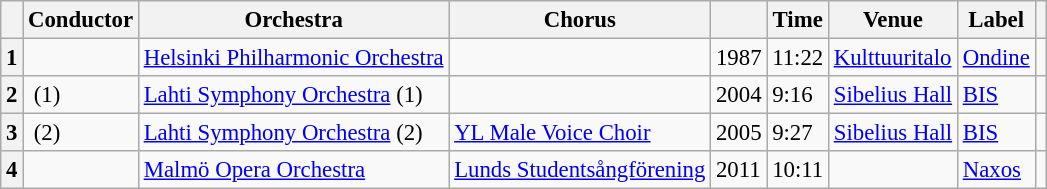<table class="wikitable" style="margin-right: 0; font-size: 95%">
<tr>
<th scope="col"></th>
<th scope="col">Conductor</th>
<th scope="col">Orchestra</th>
<th scope="col">Chorus</th>
<th scope="col"></th>
<th scope="col">Time</th>
<th scope="col">Venue</th>
<th scope="col">Label</th>
<th scope="col" class="unsortable"></th>
</tr>
<tr>
<th scope="row">1</th>
<td></td>
<td><a href='#'>Helsinki Philharmonic Orchestra</a></td>
<td></td>
<td>1987</td>
<td>11:22</td>
<td><a href='#'>Kulttuuritalo</a></td>
<td><a href='#'>Ondine</a></td>
<td></td>
</tr>
<tr>
<th scope="row">2</th>
<td> (1)</td>
<td><a href='#'>Lahti Symphony Orchestra</a> (1)</td>
<td></td>
<td>2004</td>
<td>9:16</td>
<td><a href='#'>Sibelius Hall</a></td>
<td><a href='#'>BIS</a></td>
<td></td>
</tr>
<tr>
<th scope="row">3</th>
<td> (2)</td>
<td><a href='#'>Lahti Symphony Orchestra</a> (2)</td>
<td><a href='#'>YL Male Voice Choir</a></td>
<td>2005</td>
<td>9:27</td>
<td><a href='#'>Sibelius Hall</a></td>
<td><a href='#'>BIS</a></td>
<td></td>
</tr>
<tr>
<th scope="row">4</th>
<td></td>
<td><a href='#'>Malmö Opera Orchestra</a></td>
<td><a href='#'>Lunds Studentsångförening</a></td>
<td>2011</td>
<td>10:11</td>
<td></td>
<td><a href='#'>Naxos</a></td>
<td></td>
</tr>
</table>
